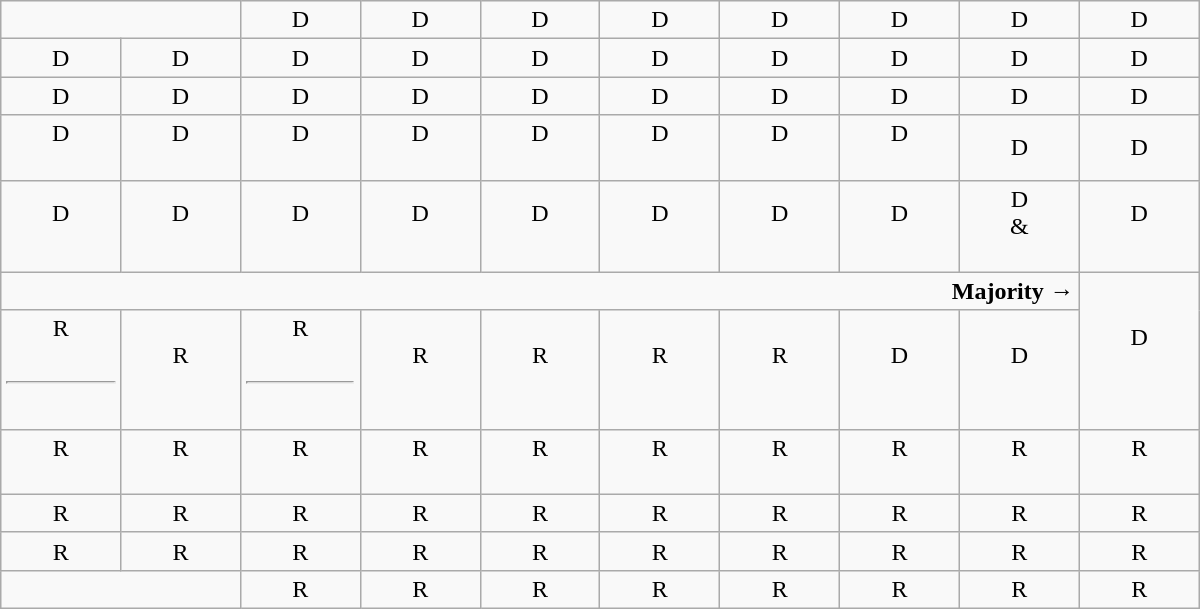<table class="wikitable"  style="text-align:center; width:800px">
<tr>
<td colspan=2> </td>
<td>D</td>
<td>D</td>
<td>D</td>
<td>D</td>
<td>D</td>
<td>D</td>
<td>D</td>
<td>D</td>
</tr>
<tr>
<td width=50px >D</td>
<td width=50px >D</td>
<td width=50px >D</td>
<td width=50px >D</td>
<td width=50px >D</td>
<td width=50px >D</td>
<td width=50px >D</td>
<td width=50px >D</td>
<td width=50px >D</td>
<td width=50px >D</td>
</tr>
<tr>
<td>D</td>
<td>D</td>
<td>D</td>
<td>D</td>
<td>D</td>
<td>D</td>
<td>D</td>
<td>D</td>
<td>D</td>
<td>D</td>
</tr>
<tr>
<td>D<br><br></td>
<td>D<br><br></td>
<td>D<br><br></td>
<td>D<br><br></td>
<td>D<br><br></td>
<td>D<br><br></td>
<td>D<br><br></td>
<td>D<br><br></td>
<td>D</td>
<td>D</td>
</tr>
<tr>
<td>D<br><br></td>
<td>D<br><br></td>
<td>D<br><br></td>
<td>D<br><br></td>
<td>D<br><br></td>
<td>D<br><br></td>
<td>D<br><br></td>
<td>D<br><br></td>
<td>D<br> &<br><br></td>
<td>D<br><br></td>
</tr>
<tr>
<td colspan=9 style="text-align:right"><strong>Majority →</strong></td>
<td rowspan=2 >D<br><br></td>
</tr>
<tr>
<td>R<br><br><hr><br></td>
<td>R<br><br></td>
<td>R<br><br><hr><br></td>
<td>R<br><br></td>
<td>R<br><br></td>
<td>R<br><br></td>
<td>R<br><br></td>
<td>D<br><br></td>
<td>D<br><br></td>
</tr>
<tr>
<td>R<br><br></td>
<td>R<br><br></td>
<td>R<br><br></td>
<td>R<br><br></td>
<td>R<br><br></td>
<td>R<br><br></td>
<td>R<br><br></td>
<td>R<br><br></td>
<td>R<br><br></td>
<td>R<br><br></td>
</tr>
<tr>
<td>R</td>
<td>R</td>
<td>R</td>
<td>R</td>
<td>R</td>
<td>R</td>
<td>R</td>
<td>R</td>
<td>R</td>
<td>R</td>
</tr>
<tr>
<td>R</td>
<td>R</td>
<td>R</td>
<td>R</td>
<td>R</td>
<td>R</td>
<td>R</td>
<td>R</td>
<td>R</td>
<td>R</td>
</tr>
<tr>
<td colspan=2></td>
<td>R</td>
<td>R</td>
<td>R</td>
<td>R</td>
<td>R</td>
<td>R</td>
<td>R</td>
<td>R</td>
</tr>
</table>
